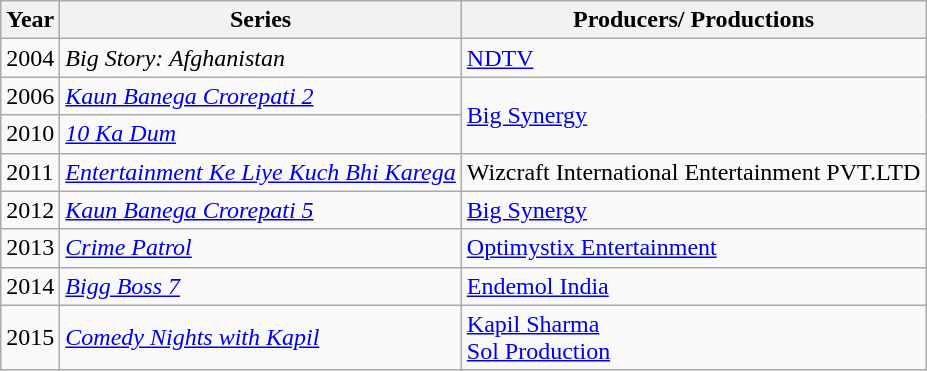<table class="wikitable">
<tr>
<th>Year</th>
<th>Series</th>
<th>Producers/ Productions</th>
</tr>
<tr>
<td>2004</td>
<td><em>Big Story: Afghanistan</em></td>
<td><a href='#'>NDTV</a></td>
</tr>
<tr>
<td>2006</td>
<td><em><a href='#'>Kaun Banega Crorepati 2</a></em></td>
<td rowspan="2"><a href='#'>Big Synergy</a></td>
</tr>
<tr>
<td>2010</td>
<td><em><a href='#'>10 Ka Dum</a></em></td>
</tr>
<tr>
<td>2011</td>
<td><em><a href='#'>Entertainment Ke Liye Kuch Bhi Karega</a></em></td>
<td>Wizcraft International Entertainment PVT.LTD</td>
</tr>
<tr>
<td>2012</td>
<td><em><a href='#'>Kaun Banega Crorepati 5</a></em></td>
<td><a href='#'>Big Synergy</a></td>
</tr>
<tr>
<td>2013</td>
<td><em><a href='#'>Crime Patrol</a></em></td>
<td><a href='#'>Optimystix Entertainment</a></td>
</tr>
<tr>
<td>2014</td>
<td><em><a href='#'>Bigg Boss 7</a></em></td>
<td><a href='#'>Endemol India</a></td>
</tr>
<tr>
<td>2015</td>
<td><em><a href='#'>Comedy Nights with Kapil</a></em></td>
<td><a href='#'>Kapil Sharma</a> <br> <a href='#'>Sol Production</a></td>
</tr>
</table>
